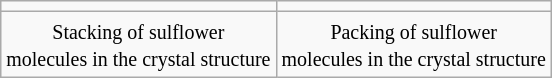<table class="wikitable" style="margin:1em auto; text-align:center;">
<tr>
<td></td>
<td></td>
</tr>
<tr>
<td><small>Stacking of sulflower<br>molecules in the crystal structure</small></td>
<td><small>Packing of sulflower<br>molecules in the crystal structure</small></td>
</tr>
</table>
